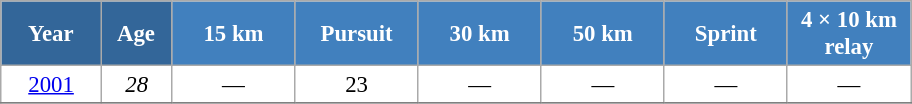<table class="wikitable" style="font-size:95%; text-align:center; border:grey solid 1px; border-collapse:collapse; background:#ffffff;">
<tr>
<th style="background-color:#369; color:white; width:60px;"> Year </th>
<th style="background-color:#369; color:white; width:40px;"> Age </th>
<th style="background-color:#4180be; color:white; width:75px;"> 15 km </th>
<th style="background-color:#4180be; color:white; width:75px;"> Pursuit </th>
<th style="background-color:#4180be; color:white; width:75px;"> 30 km </th>
<th style="background-color:#4180be; color:white; width:75px;"> 50 km </th>
<th style="background-color:#4180be; color:white; width:75px;"> Sprint </th>
<th style="background-color:#4180be; color:white; width:75px;"> 4 × 10 km <br> relay </th>
</tr>
<tr>
<td><a href='#'>2001</a></td>
<td><em>28</em></td>
<td>—</td>
<td>23</td>
<td>—</td>
<td>—</td>
<td>—</td>
<td>—</td>
</tr>
<tr>
</tr>
</table>
